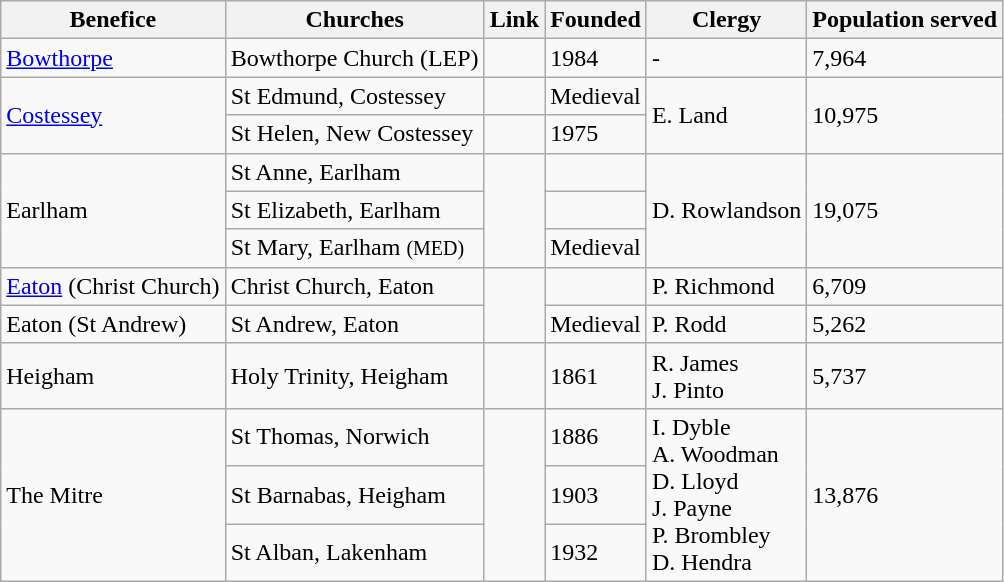<table class="wikitable">
<tr>
<th>Benefice</th>
<th>Churches</th>
<th>Link</th>
<th>Founded</th>
<th>Clergy</th>
<th>Population served</th>
</tr>
<tr>
<td><a href='#'>Bowthorpe</a></td>
<td>Bowthorpe Church (LEP)</td>
<td></td>
<td>1984</td>
<td>-</td>
<td>7,964</td>
</tr>
<tr>
<td rowspan="2"><a href='#'>Costessey</a></td>
<td>St Edmund, Costessey</td>
<td></td>
<td>Medieval</td>
<td rowspan="2">E. Land</td>
<td rowspan="2">10,975</td>
</tr>
<tr>
<td>St Helen, New Costessey</td>
<td></td>
<td>1975</td>
</tr>
<tr>
<td rowspan="3">Earlham</td>
<td>St Anne, Earlham</td>
<td rowspan="3"></td>
<td></td>
<td rowspan="3">D. Rowlandson</td>
<td rowspan="3">19,075</td>
</tr>
<tr>
<td>St Elizabeth, Earlham</td>
<td></td>
</tr>
<tr>
<td>St Mary, Earlham <small>(MED)</small></td>
<td>Medieval</td>
</tr>
<tr>
<td><a href='#'>Eaton</a> (Christ Church)</td>
<td>Christ Church, Eaton</td>
<td rowspan="2"></td>
<td></td>
<td>P. Richmond</td>
<td>6,709</td>
</tr>
<tr>
<td>Eaton (St Andrew)</td>
<td>St Andrew, Eaton</td>
<td>Medieval</td>
<td>P. Rodd</td>
<td>5,262</td>
</tr>
<tr>
<td>Heigham</td>
<td>Holy Trinity, Heigham</td>
<td></td>
<td>1861</td>
<td>R. James<br>J. Pinto</td>
<td>5,737</td>
</tr>
<tr>
<td rowspan="3">The Mitre</td>
<td>St Thomas, Norwich</td>
<td rowspan="3"></td>
<td>1886</td>
<td rowspan="3">I. Dyble<br>A. Woodman<br>D. Lloyd<br>J. Payne<br>P. Brombley<br>D. Hendra</td>
<td rowspan="3">13,876</td>
</tr>
<tr>
<td>St Barnabas, Heigham</td>
<td>1903</td>
</tr>
<tr>
<td>St Alban, Lakenham</td>
<td>1932</td>
</tr>
</table>
